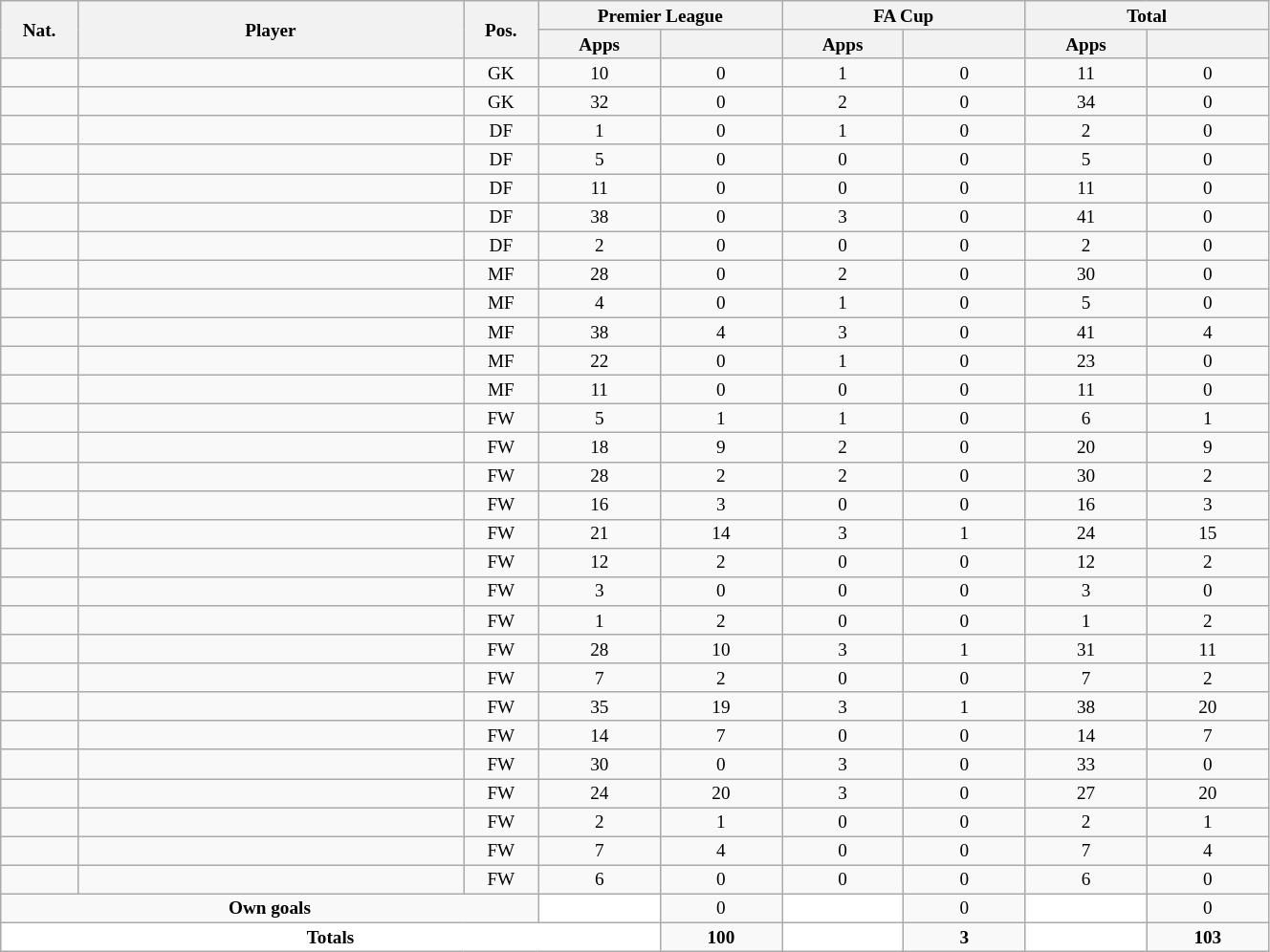<table class="wikitable sortable alternance"  style="font-size:80%; text-align:center; line-height:14px; width:70%;">
<tr>
<th rowspan="2" style="width:10px;">Nat.</th>
<th rowspan="2" width=140>Player</th>
<th rowspan="2" style="width:10px;">Pos.</th>
<th colspan="2">Premier League</th>
<th colspan="2">FA Cup</th>
<th colspan="2">Total</th>
</tr>
<tr style="text-align:center;">
<th width=40>Apps</th>
<th width=40></th>
<th width=40>Apps</th>
<th width=40></th>
<th width=40>Apps</th>
<th width=40></th>
</tr>
<tr>
<td></td>
<td></td>
<td>GK</td>
<td>10</td>
<td>0</td>
<td>1</td>
<td>0</td>
<td>11</td>
<td>0</td>
</tr>
<tr>
<td></td>
<td></td>
<td>GK</td>
<td>32</td>
<td>0</td>
<td>2</td>
<td>0</td>
<td>34</td>
<td>0</td>
</tr>
<tr>
<td></td>
<td></td>
<td>DF</td>
<td>1</td>
<td>0</td>
<td>1</td>
<td>0</td>
<td>2</td>
<td>0</td>
</tr>
<tr>
<td></td>
<td></td>
<td>DF</td>
<td>5</td>
<td>0</td>
<td>0</td>
<td>0</td>
<td>5</td>
<td>0</td>
</tr>
<tr>
<td></td>
<td></td>
<td>DF</td>
<td>11</td>
<td>0</td>
<td>0</td>
<td>0</td>
<td>11</td>
<td>0</td>
</tr>
<tr>
<td></td>
<td></td>
<td>DF</td>
<td>38</td>
<td>0</td>
<td>3</td>
<td>0</td>
<td>41</td>
<td>0</td>
</tr>
<tr>
<td></td>
<td></td>
<td>DF</td>
<td>2</td>
<td>0</td>
<td>0</td>
<td>0</td>
<td>2</td>
<td>0</td>
</tr>
<tr>
<td></td>
<td></td>
<td>MF</td>
<td>28</td>
<td>0</td>
<td>2</td>
<td>0</td>
<td>30</td>
<td>0</td>
</tr>
<tr>
<td></td>
<td></td>
<td>MF</td>
<td>4</td>
<td>0</td>
<td>1</td>
<td>0</td>
<td>5</td>
<td>0</td>
</tr>
<tr>
<td></td>
<td></td>
<td>MF</td>
<td>38</td>
<td>4</td>
<td>3</td>
<td>0</td>
<td>41</td>
<td>4</td>
</tr>
<tr>
<td></td>
<td></td>
<td>MF</td>
<td>22</td>
<td>0</td>
<td>1</td>
<td>0</td>
<td>23</td>
<td>0</td>
</tr>
<tr>
<td></td>
<td></td>
<td>MF</td>
<td>11</td>
<td>0</td>
<td>0</td>
<td>0</td>
<td>11</td>
<td>0</td>
</tr>
<tr>
<td></td>
<td></td>
<td>FW</td>
<td>5</td>
<td>1</td>
<td>1</td>
<td>0</td>
<td>6</td>
<td>1</td>
</tr>
<tr>
<td></td>
<td></td>
<td>FW</td>
<td>18</td>
<td>9</td>
<td>2</td>
<td>0</td>
<td>20</td>
<td>9</td>
</tr>
<tr>
<td></td>
<td></td>
<td>FW</td>
<td>28</td>
<td>2</td>
<td>2</td>
<td>0</td>
<td>30</td>
<td>2</td>
</tr>
<tr>
<td></td>
<td></td>
<td>FW</td>
<td>16</td>
<td>3</td>
<td>0</td>
<td>0</td>
<td>16</td>
<td>3</td>
</tr>
<tr>
<td></td>
<td></td>
<td>FW</td>
<td>21</td>
<td>14</td>
<td>3</td>
<td>1</td>
<td>24</td>
<td>15</td>
</tr>
<tr>
<td></td>
<td></td>
<td>FW</td>
<td>12</td>
<td>2</td>
<td>0</td>
<td>0</td>
<td>12</td>
<td>2</td>
</tr>
<tr>
<td></td>
<td></td>
<td>FW</td>
<td>3</td>
<td>0</td>
<td>0</td>
<td>0</td>
<td>3</td>
<td>0</td>
</tr>
<tr>
<td></td>
<td></td>
<td>FW</td>
<td>1</td>
<td>2</td>
<td>0</td>
<td>0</td>
<td>1</td>
<td>2</td>
</tr>
<tr>
<td></td>
<td></td>
<td>FW</td>
<td>28</td>
<td>10</td>
<td>3</td>
<td>1</td>
<td>31</td>
<td>11</td>
</tr>
<tr>
<td></td>
<td></td>
<td>FW</td>
<td>7</td>
<td>2</td>
<td>0</td>
<td>0</td>
<td>7</td>
<td>2</td>
</tr>
<tr>
<td></td>
<td></td>
<td>FW</td>
<td>35</td>
<td>19</td>
<td>3</td>
<td>1</td>
<td>38</td>
<td>20</td>
</tr>
<tr>
<td></td>
<td></td>
<td>FW</td>
<td>14</td>
<td>7</td>
<td>0</td>
<td>0</td>
<td>14</td>
<td>7</td>
</tr>
<tr>
<td></td>
<td></td>
<td>FW</td>
<td>30</td>
<td>0</td>
<td>3</td>
<td>0</td>
<td>33</td>
<td>0</td>
</tr>
<tr>
<td></td>
<td></td>
<td>FW</td>
<td>24</td>
<td>20</td>
<td>3</td>
<td>0</td>
<td>27</td>
<td>20</td>
</tr>
<tr>
<td></td>
<td></td>
<td>FW</td>
<td>2</td>
<td>1</td>
<td>0</td>
<td>0</td>
<td>2</td>
<td>1</td>
</tr>
<tr>
<td></td>
<td></td>
<td>FW</td>
<td>7</td>
<td>4</td>
<td>0</td>
<td>0</td>
<td>7</td>
<td>4</td>
</tr>
<tr>
<td></td>
<td></td>
<td>FW</td>
<td>6</td>
<td>0</td>
<td>0</td>
<td>0</td>
<td>6</td>
<td>0</td>
</tr>
<tr class="sortbottom">
<td colspan="3"><strong>Own goals</strong></td>
<td ! style="background:white; text-align: center;"></td>
<td>0</td>
<td ! style="background:white; text-align: center;"></td>
<td>0</td>
<td ! style="background:white; text-align: center;"></td>
<td>0</td>
</tr>
<tr class="sortbottom">
<td colspan="4"  style="background:white; text-align: center;"><strong>Totals</strong></td>
<td><strong>100</strong></td>
<td ! rowspan="2" style="background:white; text-align: center;"></td>
<td><strong>3</strong></td>
<td ! rowspan="2" style="background:white; text-align: center;"></td>
<td><strong>103</strong></td>
</tr>
</table>
